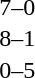<table cellspacing=1 width=70%>
<tr>
<th width=25%></th>
<th width=30%></th>
<th width=15%></th>
<th width=30%></th>
</tr>
<tr>
<td></td>
<td align=right></td>
<td align=center>7–0</td>
<td></td>
</tr>
<tr>
<td></td>
<td align=right></td>
<td align=center>8–1</td>
<td></td>
</tr>
<tr>
<td></td>
<td align=right></td>
<td align=center>0–5</td>
<td></td>
</tr>
</table>
